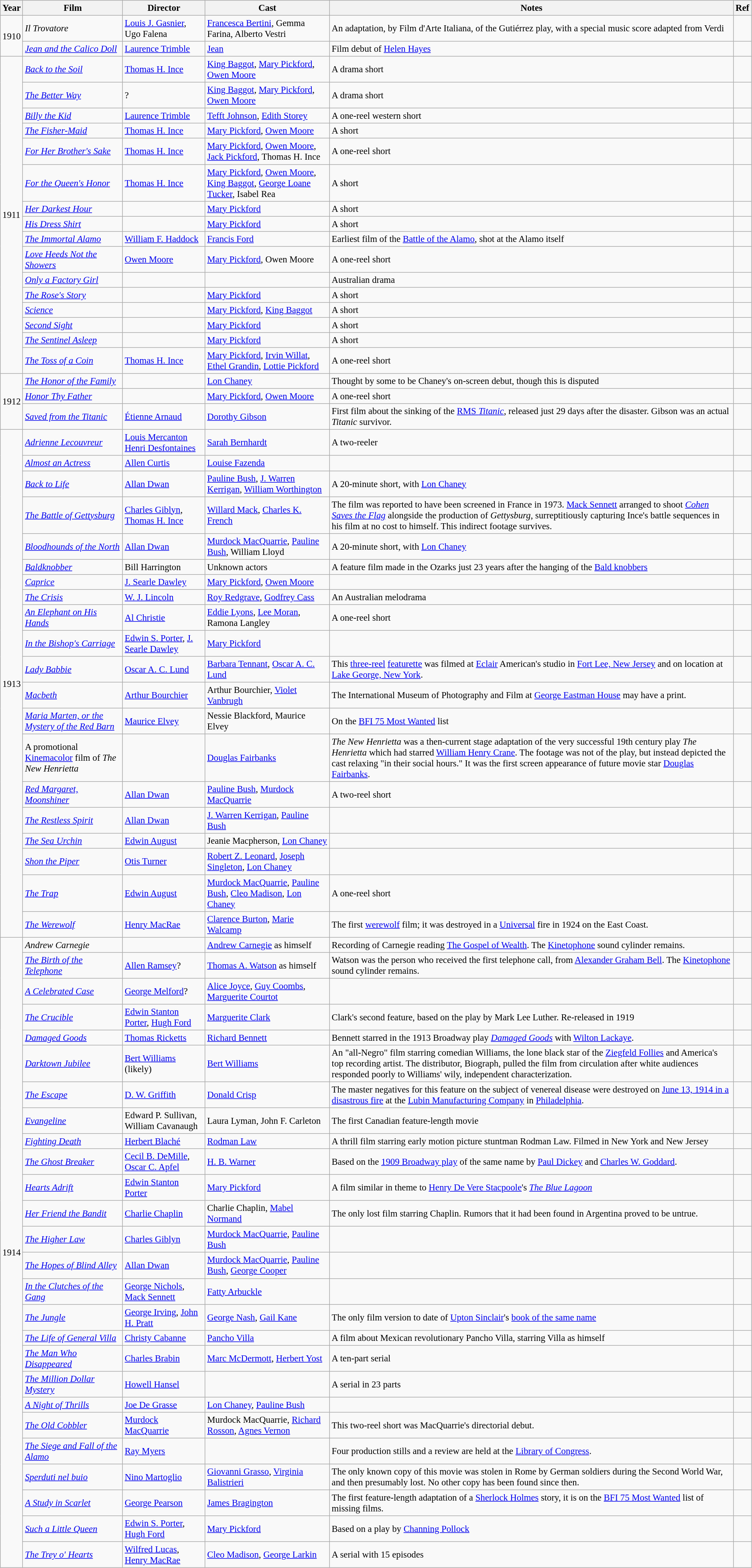<table class="wikitable sortable" style="font-size:95%">
<tr>
<th>Year</th>
<th>Film</th>
<th>Director</th>
<th>Cast</th>
<th>Notes</th>
<th class="unsortable">Ref</th>
</tr>
<tr id="1910">
<td rowspan="2">1910</td>
<td><em>Il Trovatore</em></td>
<td><a href='#'>Louis J. Gasnier</a>, Ugo Falena</td>
<td><a href='#'>Francesca Bertini</a>, Gemma Farina, Alberto Vestri</td>
<td>An adaptation, by Film d'Arte Italiana, of the Gutiérrez play, with a special music score adapted from Verdi</td>
<td></td>
</tr>
<tr>
<td><em><a href='#'>Jean and the Calico Doll</a></em></td>
<td><a href='#'>Laurence Trimble</a></td>
<td><a href='#'>Jean</a></td>
<td>Film debut of <a href='#'>Helen Hayes</a></td>
<td></td>
</tr>
<tr id="1911">
<td rowspan="16">1911</td>
<td><em><a href='#'>Back to the Soil</a></em></td>
<td><a href='#'>Thomas H. Ince</a></td>
<td><a href='#'>King Baggot</a>, <a href='#'>Mary Pickford</a>, <a href='#'>Owen Moore</a></td>
<td>A drama short</td>
<td></td>
</tr>
<tr>
<td><em><a href='#'>The Better Way</a></em></td>
<td>?</td>
<td><a href='#'>King Baggot</a>, <a href='#'>Mary Pickford</a>, <a href='#'>Owen Moore</a></td>
<td>A drama short</td>
<td></td>
</tr>
<tr>
<td><em><a href='#'>Billy the Kid</a></em></td>
<td><a href='#'>Laurence Trimble</a></td>
<td><a href='#'>Tefft Johnson</a>, <a href='#'>Edith Storey</a></td>
<td>A one-reel western short</td>
<td></td>
</tr>
<tr>
<td><em><a href='#'>The Fisher-Maid</a></em></td>
<td><a href='#'>Thomas H. Ince</a></td>
<td><a href='#'>Mary Pickford</a>, <a href='#'>Owen Moore</a></td>
<td>A short</td>
<td></td>
</tr>
<tr>
<td><em><a href='#'>For Her Brother's Sake</a></em></td>
<td><a href='#'>Thomas H. Ince</a></td>
<td><a href='#'>Mary Pickford</a>, <a href='#'>Owen Moore</a>, <a href='#'>Jack Pickford</a>, Thomas H. Ince</td>
<td>A one-reel short</td>
<td></td>
</tr>
<tr>
<td><em><a href='#'>For the Queen's Honor</a></em></td>
<td><a href='#'>Thomas H. Ince</a></td>
<td><a href='#'>Mary Pickford</a>, <a href='#'>Owen Moore</a>, <a href='#'>King Baggot</a>, <a href='#'>George Loane Tucker</a>, Isabel Rea</td>
<td>A short</td>
<td></td>
</tr>
<tr>
<td><em><a href='#'>Her Darkest Hour</a></em></td>
<td></td>
<td><a href='#'>Mary Pickford</a></td>
<td>A short</td>
<td></td>
</tr>
<tr>
<td><em><a href='#'>His Dress Shirt</a></em></td>
<td></td>
<td><a href='#'>Mary Pickford</a></td>
<td>A short</td>
<td></td>
</tr>
<tr>
<td><em><a href='#'>The Immortal Alamo</a></em></td>
<td><a href='#'>William F. Haddock</a></td>
<td><a href='#'>Francis Ford</a></td>
<td>Earliest film of the <a href='#'>Battle of the Alamo</a>, shot at the Alamo itself</td>
<td></td>
</tr>
<tr>
<td><em><a href='#'>Love Heeds Not the Showers</a></em></td>
<td><a href='#'>Owen Moore</a></td>
<td><a href='#'>Mary Pickford</a>, Owen Moore</td>
<td>A one-reel short</td>
<td></td>
</tr>
<tr>
<td><em><a href='#'>Only a Factory Girl</a></em></td>
<td></td>
<td></td>
<td>Australian drama</td>
<td></td>
</tr>
<tr>
<td><em><a href='#'>The Rose's Story</a></em></td>
<td></td>
<td><a href='#'>Mary Pickford</a></td>
<td>A short</td>
<td></td>
</tr>
<tr>
<td><em><a href='#'>Science</a></em></td>
<td></td>
<td><a href='#'>Mary Pickford</a>, <a href='#'>King Baggot</a></td>
<td>A short</td>
<td></td>
</tr>
<tr>
<td><em><a href='#'>Second Sight</a></em></td>
<td></td>
<td><a href='#'>Mary Pickford</a></td>
<td>A short</td>
<td></td>
</tr>
<tr>
<td><em><a href='#'>The Sentinel Asleep</a></em></td>
<td></td>
<td><a href='#'>Mary Pickford</a></td>
<td>A short</td>
<td></td>
</tr>
<tr>
<td><em><a href='#'>The Toss of a Coin</a></em></td>
<td><a href='#'>Thomas H. Ince</a></td>
<td><a href='#'>Mary Pickford</a>, <a href='#'>Irvin Willat</a>, <a href='#'>Ethel Grandin</a>, <a href='#'>Lottie Pickford</a></td>
<td>A one-reel short</td>
<td></td>
</tr>
<tr id="1912">
<td rowspan="3">1912</td>
<td><em><a href='#'>The Honor of the Family</a></em></td>
<td></td>
<td><a href='#'>Lon Chaney</a></td>
<td>Thought by some to be Chaney's on-screen debut, though this is disputed</td>
<td></td>
</tr>
<tr>
<td><em><a href='#'>Honor Thy Father</a></em></td>
<td></td>
<td><a href='#'>Mary Pickford</a>, <a href='#'>Owen Moore</a></td>
<td>A one-reel short</td>
<td></td>
</tr>
<tr>
<td><em><a href='#'>Saved from the Titanic</a></em></td>
<td><a href='#'>Étienne Arnaud</a></td>
<td><a href='#'>Dorothy Gibson</a></td>
<td>First film about the sinking of the <a href='#'>RMS <em>Titanic</em></a>, released just 29 days after the disaster. Gibson was an actual <em>Titanic</em> survivor.</td>
<td></td>
</tr>
<tr id="1913">
<td rowspan="20">1913</td>
<td><em><a href='#'>Adrienne Lecouvreur</a></em></td>
<td><a href='#'>Louis Mercanton</a><br><a href='#'>Henri Desfontaines</a></td>
<td><a href='#'>Sarah Bernhardt</a></td>
<td>A two-reeler</td>
<td></td>
</tr>
<tr>
<td><em><a href='#'>Almost an Actress</a></em></td>
<td><a href='#'>Allen Curtis</a></td>
<td><a href='#'>Louise Fazenda</a></td>
<td></td>
<td></td>
</tr>
<tr>
<td><em><a href='#'>Back to Life</a></em></td>
<td><a href='#'>Allan Dwan</a></td>
<td><a href='#'>Pauline Bush</a>, <a href='#'>J. Warren Kerrigan</a>, <a href='#'>William Worthington</a></td>
<td>A 20-minute short, with <a href='#'>Lon Chaney</a></td>
<td></td>
</tr>
<tr>
<td><em><a href='#'>The Battle of Gettysburg</a></em></td>
<td><a href='#'>Charles Giblyn</a>, <a href='#'>Thomas H. Ince</a></td>
<td><a href='#'>Willard Mack</a>, <a href='#'>Charles K. French</a></td>
<td>The film was reported to have been screened in France in 1973. <a href='#'>Mack Sennett</a> arranged to shoot <em><a href='#'>Cohen Saves the Flag</a></em> alongside the production of <em>Gettysburg</em>, surreptitiously capturing Ince's battle sequences in his film at no cost to himself. This indirect footage survives.</td>
<td></td>
</tr>
<tr>
<td><em><a href='#'>Bloodhounds of the North</a></em></td>
<td><a href='#'>Allan Dwan</a></td>
<td><a href='#'>Murdock MacQuarrie</a>, <a href='#'>Pauline Bush</a>, William Lloyd</td>
<td>A 20-minute short, with <a href='#'>Lon Chaney</a></td>
<td></td>
</tr>
<tr>
<td><em><a href='#'>Baldknobber</a></em></td>
<td>Bill Harrington</td>
<td>Unknown actors</td>
<td>A feature film made in the Ozarks just 23 years after the hanging of the <a href='#'>Bald knobbers</a></td>
<td></td>
</tr>
<tr>
<td><em><a href='#'>Caprice</a></em></td>
<td><a href='#'>J. Searle Dawley</a></td>
<td><a href='#'>Mary Pickford</a>, <a href='#'>Owen Moore</a></td>
<td></td>
<td></td>
</tr>
<tr>
<td><em><a href='#'>The Crisis</a></em></td>
<td><a href='#'>W. J. Lincoln</a></td>
<td><a href='#'>Roy Redgrave</a>, <a href='#'>Godfrey Cass</a></td>
<td>An Australian melodrama</td>
<td></td>
</tr>
<tr>
<td><em><a href='#'>An Elephant on His Hands</a></em></td>
<td><a href='#'>Al Christie</a></td>
<td><a href='#'>Eddie Lyons</a>, <a href='#'>Lee Moran</a>, Ramona Langley</td>
<td>A one-reel short</td>
<td></td>
</tr>
<tr>
<td><em><a href='#'>In the Bishop's Carriage</a></em></td>
<td><a href='#'>Edwin S. Porter</a>, <a href='#'>J. Searle Dawley</a></td>
<td><a href='#'>Mary Pickford</a></td>
<td></td>
<td></td>
</tr>
<tr>
<td><em><a href='#'>Lady Babbie</a></em></td>
<td><a href='#'>Oscar A. C. Lund</a></td>
<td><a href='#'>Barbara Tennant</a>, <a href='#'>Oscar A. C. Lund</a></td>
<td>This <a href='#'>three-reel</a> <a href='#'>featurette</a> was filmed at <a href='#'>Eclair</a> American's studio in <a href='#'>Fort Lee, New Jersey</a> and on location at <a href='#'>Lake George, New York</a>.</td>
<td></td>
</tr>
<tr>
<td><em><a href='#'>Macbeth</a></em></td>
<td><a href='#'>Arthur Bourchier</a></td>
<td>Arthur Bourchier, <a href='#'>Violet Vanbrugh</a></td>
<td>The International Museum of Photography and Film at <a href='#'>George Eastman House</a> may have a print.</td>
<td></td>
</tr>
<tr>
<td><em><a href='#'>Maria Marten, or the Mystery of the Red Barn</a></em></td>
<td><a href='#'>Maurice Elvey</a></td>
<td>Nessie Blackford, Maurice Elvey</td>
<td>On the <a href='#'>BFI 75 Most Wanted</a> list</td>
<td></td>
</tr>
<tr>
<td>A promotional <a href='#'>Kinemacolor</a> film of <em>The New Henrietta</em></td>
<td></td>
<td><a href='#'>Douglas Fairbanks</a></td>
<td><em>The New Henrietta</em> was a then-current stage adaptation of the very successful 19th century play <em>The Henrietta</em> which had starred <a href='#'>William Henry Crane</a>.  The footage was not of the play, but instead depicted the cast relaxing "in their social hours."  It was the first screen appearance of future movie star <a href='#'>Douglas Fairbanks</a>.</td>
<td></td>
</tr>
<tr>
<td><em><a href='#'>Red Margaret, Moonshiner</a></em></td>
<td><a href='#'>Allan Dwan</a></td>
<td><a href='#'>Pauline Bush</a>, <a href='#'>Murdock MacQuarrie</a></td>
<td>A two-reel short</td>
<td></td>
</tr>
<tr>
<td><em><a href='#'>The Restless Spirit</a></em></td>
<td><a href='#'>Allan Dwan</a></td>
<td><a href='#'>J. Warren Kerrigan</a>, <a href='#'>Pauline Bush</a></td>
<td></td>
<td></td>
</tr>
<tr>
<td><em><a href='#'>The Sea Urchin</a></em></td>
<td><a href='#'>Edwin August</a></td>
<td>Jeanie Macpherson, <a href='#'>Lon Chaney</a></td>
<td></td>
<td></td>
</tr>
<tr>
<td><em><a href='#'>Shon the Piper</a></em></td>
<td><a href='#'>Otis Turner</a></td>
<td><a href='#'>Robert Z. Leonard</a>, <a href='#'>Joseph Singleton</a>, <a href='#'>Lon Chaney</a></td>
<td></td>
<td></td>
</tr>
<tr>
<td><em><a href='#'>The Trap</a></em></td>
<td><a href='#'>Edwin August</a></td>
<td><a href='#'>Murdock MacQuarrie</a>, <a href='#'>Pauline Bush</a>, <a href='#'>Cleo Madison</a>, <a href='#'>Lon Chaney</a></td>
<td>A one-reel short</td>
<td></td>
</tr>
<tr>
<td><em><a href='#'>The Werewolf</a></em></td>
<td><a href='#'>Henry MacRae</a></td>
<td><a href='#'>Clarence Burton</a>, <a href='#'>Marie Walcamp</a></td>
<td>The first <a href='#'>werewolf</a> film; it was destroyed in a <a href='#'>Universal</a> fire in 1924 on the East Coast.</td>
<td></td>
</tr>
<tr id="1914">
<td rowspan="26">1914</td>
<td><em>Andrew Carnegie</em></td>
<td></td>
<td><a href='#'>Andrew Carnegie</a> as himself</td>
<td>Recording of Carnegie reading <a href='#'>The Gospel of Wealth</a>. The <a href='#'>Kinetophone</a> sound cylinder remains.</td>
<td></td>
</tr>
<tr>
<td><em><a href='#'>The Birth of the Telephone</a></em></td>
<td><a href='#'>Allen Ramsey</a>?</td>
<td><a href='#'>Thomas A. Watson</a> as himself</td>
<td>Watson was the person who received the first telephone call, from <a href='#'>Alexander Graham Bell</a>. The <a href='#'>Kinetophone</a> sound cylinder remains.</td>
<td></td>
</tr>
<tr>
<td><em><a href='#'>A Celebrated Case</a></em></td>
<td><a href='#'>George Melford</a>?</td>
<td><a href='#'>Alice Joyce</a>, <a href='#'>Guy Coombs</a>, <a href='#'>Marguerite Courtot</a></td>
<td></td>
<td></td>
</tr>
<tr>
<td><em><a href='#'>The Crucible</a></em></td>
<td><a href='#'>Edwin Stanton Porter</a>, <a href='#'>Hugh Ford</a></td>
<td><a href='#'>Marguerite Clark</a></td>
<td>Clark's second feature, based on the play by Mark Lee Luther. Re-released in 1919</td>
<td></td>
</tr>
<tr>
<td><em><a href='#'>Damaged Goods</a></em></td>
<td><a href='#'>Thomas Ricketts</a></td>
<td><a href='#'>Richard Bennett</a></td>
<td>Bennett starred in the 1913 Broadway play <em><a href='#'>Damaged Goods</a></em> with <a href='#'>Wilton Lackaye</a>.</td>
<td></td>
</tr>
<tr>
<td><em><a href='#'>Darktown Jubilee</a></em></td>
<td><a href='#'>Bert Williams</a> (likely)</td>
<td><a href='#'>Bert Williams</a></td>
<td>An "all-Negro" film starring comedian Williams, the lone black star of the <a href='#'>Ziegfeld Follies</a> and America's top recording artist.  The distributor, Biograph, pulled the film from circulation after white audiences responded poorly to Williams' wily, independent characterization.</td>
<td></td>
</tr>
<tr>
<td><em><a href='#'>The Escape</a></em></td>
<td><a href='#'>D. W. Griffith</a></td>
<td><a href='#'>Donald Crisp</a></td>
<td>The master negatives for this feature on the subject of venereal disease were destroyed on <a href='#'>June 13, 1914 in a disastrous fire</a> at the <a href='#'>Lubin Manufacturing Company</a> in <a href='#'>Philadelphia</a>.</td>
<td></td>
</tr>
<tr>
<td><em><a href='#'>Evangeline</a></em></td>
<td>Edward P. Sullivan, William Cavanaugh</td>
<td>Laura Lyman, John F. Carleton</td>
<td>The first Canadian feature-length movie</td>
<td></td>
</tr>
<tr>
<td><em><a href='#'>Fighting Death</a></em></td>
<td><a href='#'>Herbert Blaché</a></td>
<td><a href='#'>Rodman Law</a></td>
<td>A thrill film starring early motion picture stuntman Rodman Law. Filmed in New York and New Jersey</td>
<td></td>
</tr>
<tr>
<td><em><a href='#'>The Ghost Breaker</a></em></td>
<td><a href='#'>Cecil B. DeMille</a>, <a href='#'>Oscar C. Apfel</a></td>
<td><a href='#'>H. B. Warner</a></td>
<td>Based on the <a href='#'>1909 Broadway play</a> of the same name by <a href='#'>Paul Dickey</a> and <a href='#'>Charles W. Goddard</a>.</td>
<td></td>
</tr>
<tr>
<td><em><a href='#'>Hearts Adrift</a></em></td>
<td><a href='#'>Edwin Stanton Porter</a></td>
<td><a href='#'>Mary Pickford</a></td>
<td>A film similar in theme to <a href='#'>Henry De Vere Stacpoole</a>'s <em><a href='#'>The Blue Lagoon</a></em></td>
<td></td>
</tr>
<tr>
<td><em><a href='#'>Her Friend the Bandit</a></em></td>
<td><a href='#'>Charlie Chaplin</a></td>
<td>Charlie Chaplin, <a href='#'>Mabel Normand</a></td>
<td>The only lost film starring Chaplin. Rumors that it had been found in Argentina proved to be untrue.</td>
<td></td>
</tr>
<tr>
<td><em><a href='#'>The Higher Law</a></em></td>
<td><a href='#'>Charles Giblyn</a></td>
<td><a href='#'>Murdock MacQuarrie</a>, <a href='#'>Pauline Bush</a></td>
<td></td>
<td></td>
</tr>
<tr>
<td><em><a href='#'>The Hopes of Blind Alley</a></em></td>
<td><a href='#'>Allan Dwan</a></td>
<td><a href='#'>Murdock MacQuarrie</a>, <a href='#'>Pauline Bush</a>, <a href='#'>George Cooper</a></td>
<td></td>
<td></td>
</tr>
<tr>
<td><em><a href='#'>In the Clutches of the Gang</a></em></td>
<td><a href='#'>George Nichols</a>, <a href='#'>Mack Sennett</a></td>
<td><a href='#'>Fatty Arbuckle</a></td>
<td></td>
<td></td>
</tr>
<tr>
<td><em><a href='#'>The Jungle</a></em></td>
<td><a href='#'>George Irving</a>, <a href='#'>John H. Pratt</a></td>
<td><a href='#'>George Nash</a>, <a href='#'>Gail Kane</a></td>
<td>The only film version to date of <a href='#'>Upton Sinclair</a>'s <a href='#'>book of the same name</a></td>
<td></td>
</tr>
<tr>
<td><em><a href='#'>The Life of General Villa</a></em></td>
<td><a href='#'>Christy Cabanne</a></td>
<td><a href='#'>Pancho Villa</a></td>
<td>A film about Mexican revolutionary Pancho Villa, starring Villa as himself</td>
<td></td>
</tr>
<tr>
<td><em><a href='#'>The Man Who Disappeared</a></em></td>
<td><a href='#'>Charles Brabin</a></td>
<td><a href='#'>Marc McDermott</a>, <a href='#'>Herbert Yost</a></td>
<td>A ten-part serial</td>
<td></td>
</tr>
<tr>
<td><em><a href='#'>The Million Dollar Mystery</a></em></td>
<td><a href='#'>Howell Hansel</a></td>
<td></td>
<td>A serial in 23 parts</td>
<td></td>
</tr>
<tr>
<td><em><a href='#'>A Night of Thrills</a></em></td>
<td><a href='#'>Joe De Grasse</a></td>
<td><a href='#'>Lon Chaney</a>, <a href='#'>Pauline Bush</a></td>
<td></td>
<td></td>
</tr>
<tr>
<td><em><a href='#'>The Old Cobbler</a></em></td>
<td><a href='#'>Murdock MacQuarrie</a></td>
<td>Murdock MacQuarrie, <a href='#'>Richard Rosson</a>, <a href='#'>Agnes Vernon</a></td>
<td>This two-reel short was MacQuarrie's directorial debut.</td>
<td></td>
</tr>
<tr>
<td><em><a href='#'>The Siege and Fall of the Alamo</a></em></td>
<td><a href='#'>Ray Myers</a></td>
<td></td>
<td>Four production stills and a review are held at the <a href='#'>Library of Congress</a>.</td>
<td></td>
</tr>
<tr>
<td><em><a href='#'>Sperduti nel buio</a></em></td>
<td><a href='#'>Nino Martoglio</a></td>
<td><a href='#'>Giovanni Grasso</a>, <a href='#'>Virginia Balistrieri</a></td>
<td>The only known copy of this movie was stolen in Rome by German soldiers during the Second World War, and then presumably lost. No other copy has been found since then.</td>
<td></td>
</tr>
<tr>
<td><em><a href='#'>A Study in Scarlet</a></em></td>
<td><a href='#'>George Pearson</a></td>
<td><a href='#'>James Bragington</a></td>
<td>The first feature-length adaptation of a <a href='#'>Sherlock Holmes</a> story, it is on the <a href='#'>BFI 75 Most Wanted</a> list of missing films.</td>
<td></td>
</tr>
<tr>
<td><em><a href='#'>Such a Little Queen</a></em></td>
<td><a href='#'>Edwin S. Porter</a>, <a href='#'>Hugh Ford</a></td>
<td><a href='#'>Mary Pickford</a></td>
<td>Based on a play by <a href='#'>Channing Pollock</a></td>
<td></td>
</tr>
<tr>
<td><em><a href='#'>The Trey o' Hearts</a></em></td>
<td><a href='#'>Wilfred Lucas</a>, <a href='#'>Henry MacRae</a></td>
<td><a href='#'>Cleo Madison</a>, <a href='#'>George Larkin</a></td>
<td>A serial with 15 episodes</td>
<td></td>
</tr>
</table>
